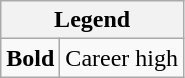<table class="wikitable mw-collapsible mw-collapsed">
<tr>
<th colspan="2">Legend</th>
</tr>
<tr>
<td><strong>Bold</strong></td>
<td>Career high</td>
</tr>
</table>
